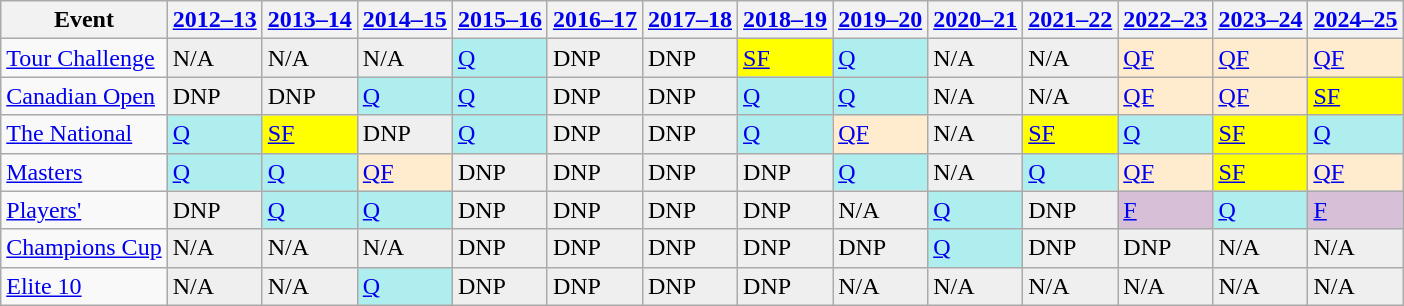<table class="wikitable">
<tr>
<th>Event</th>
<th><a href='#'>2012–13</a></th>
<th><a href='#'>2013–14</a></th>
<th><a href='#'>2014–15</a></th>
<th><a href='#'>2015–16</a></th>
<th><a href='#'>2016–17</a></th>
<th><a href='#'>2017–18</a></th>
<th><a href='#'>2018–19</a></th>
<th><a href='#'>2019–20</a></th>
<th><a href='#'>2020–21</a></th>
<th><a href='#'>2021–22</a></th>
<th><a href='#'>2022–23</a></th>
<th><a href='#'>2023–24</a></th>
<th><a href='#'>2024–25</a></th>
</tr>
<tr>
<td><a href='#'>Tour Challenge</a></td>
<td style="background:#EFEFEF;">N/A</td>
<td style="background:#EFEFEF;">N/A</td>
<td style="background:#EFEFEF;">N/A</td>
<td style="background:#afeeee;"><a href='#'>Q</a></td>
<td style="background:#EFEFEF;">DNP</td>
<td style="background:#EFEFEF;">DNP</td>
<td style="background:yellow;"><a href='#'>SF</a></td>
<td style="background:#afeeee;"><a href='#'>Q</a></td>
<td style="background:#EFEFEF;">N/A</td>
<td style="background:#EFEFEF;">N/A</td>
<td style="background:#ffebcd;"><a href='#'>QF</a></td>
<td style="background:#ffebcd;"><a href='#'>QF</a></td>
<td style="background:#ffebcd;"><a href='#'>QF</a></td>
</tr>
<tr>
<td><a href='#'>Canadian Open</a></td>
<td style="background:#EFEFEF;">DNP</td>
<td style="background:#EFEFEF;">DNP</td>
<td style="background:#afeeee;"><a href='#'>Q</a></td>
<td style="background:#afeeee;"><a href='#'>Q</a></td>
<td style="background:#EFEFEF;">DNP</td>
<td style="background:#EFEFEF;">DNP</td>
<td style="background:#afeeee;"><a href='#'>Q</a></td>
<td style="background:#afeeee;"><a href='#'>Q</a></td>
<td style="background:#EFEFEF;">N/A</td>
<td style="background:#EFEFEF;">N/A</td>
<td style="background:#ffebcd;"><a href='#'>QF</a></td>
<td style="background:#ffebcd;"><a href='#'>QF</a></td>
<td style="background:yellow;"><a href='#'>SF</a></td>
</tr>
<tr>
<td><a href='#'>The National</a></td>
<td style="background:#afeeee;"><a href='#'>Q</a></td>
<td style="background:yellow;"><a href='#'>SF</a></td>
<td style="background:#EFEFEF;">DNP</td>
<td style="background:#afeeee;"><a href='#'>Q</a></td>
<td style="background:#EFEFEF;">DNP</td>
<td style="background:#EFEFEF;">DNP</td>
<td style="background:#afeeee;"><a href='#'>Q</a></td>
<td style="background:#ffebcd;"><a href='#'>QF</a></td>
<td style="background:#EFEFEF;">N/A</td>
<td style="background:yellow;"><a href='#'>SF</a></td>
<td style="background:#afeeee;"><a href='#'>Q</a></td>
<td style="background:yellow;"><a href='#'>SF</a></td>
<td style="background:#afeeee;"><a href='#'>Q</a></td>
</tr>
<tr>
<td><a href='#'>Masters</a></td>
<td style="background:#afeeee;"><a href='#'>Q</a></td>
<td style="background:#afeeee;"><a href='#'>Q</a></td>
<td style="background:#ffebcd;"><a href='#'>QF</a></td>
<td style="background:#EFEFEF;">DNP</td>
<td style="background:#EFEFEF;">DNP</td>
<td style="background:#EFEFEF;">DNP</td>
<td style="background:#EFEFEF;">DNP</td>
<td style="background:#afeeee;"><a href='#'>Q</a></td>
<td style="background:#EFEFEF;">N/A</td>
<td style="background:#afeeee;"><a href='#'>Q</a></td>
<td style="background:#ffebcd;"><a href='#'>QF</a></td>
<td style="background:yellow;"><a href='#'>SF</a></td>
<td style="background:#ffebcd;"><a href='#'>QF</a></td>
</tr>
<tr>
<td><a href='#'>Players'</a></td>
<td style="background:#EFEFEF;">DNP</td>
<td style="background:#afeeee;"><a href='#'>Q</a></td>
<td style="background:#afeeee;"><a href='#'>Q</a></td>
<td style="background:#EFEFEF;">DNP</td>
<td style="background:#EFEFEF;">DNP</td>
<td style="background:#EFEFEF;">DNP</td>
<td style="background:#EFEFEF;">DNP</td>
<td style="background:#EFEFEF;">N/A</td>
<td style="background:#afeeee;"><a href='#'>Q</a></td>
<td style="background:#EFEFEF;">DNP</td>
<td style="background:#D8BFD8;"><a href='#'>F</a></td>
<td style="background:#afeeee;"><a href='#'>Q</a></td>
<td style="background:#D8BFD8;"><a href='#'>F</a></td>
</tr>
<tr>
<td><a href='#'>Champions Cup</a></td>
<td style="background:#EFEFEF;">N/A</td>
<td style="background:#EFEFEF;">N/A</td>
<td style="background:#EFEFEF;">N/A</td>
<td style="background:#EFEFEF;">DNP</td>
<td style="background:#EFEFEF;">DNP</td>
<td style="background:#EFEFEF;">DNP</td>
<td style="background:#EFEFEF;">DNP</td>
<td style="background:#EFEFEF;">DNP</td>
<td style="background:#afeeee;"><a href='#'>Q</a></td>
<td style="background:#EFEFEF;">DNP</td>
<td style="background:#EFEFEF;">DNP</td>
<td style="background:#EFEFEF;">N/A</td>
<td style="background:#EFEFEF;">N/A</td>
</tr>
<tr>
<td><a href='#'>Elite 10</a></td>
<td style="background:#EFEFEF;">N/A</td>
<td style="background:#EFEFEF;">N/A</td>
<td style="background:#afeeee;"><a href='#'>Q</a></td>
<td style="background:#EFEFEF;">DNP</td>
<td style="background:#EFEFEF;">DNP</td>
<td style="background:#EFEFEF;">DNP</td>
<td style="background:#EFEFEF;">DNP</td>
<td style="background:#EFEFEF;">N/A</td>
<td style="background:#EFEFEF;">N/A</td>
<td style="background:#EFEFEF;">N/A</td>
<td style="background:#EFEFEF;">N/A</td>
<td style="background:#EFEFEF;">N/A</td>
<td style="background:#EFEFEF;">N/A</td>
</tr>
</table>
